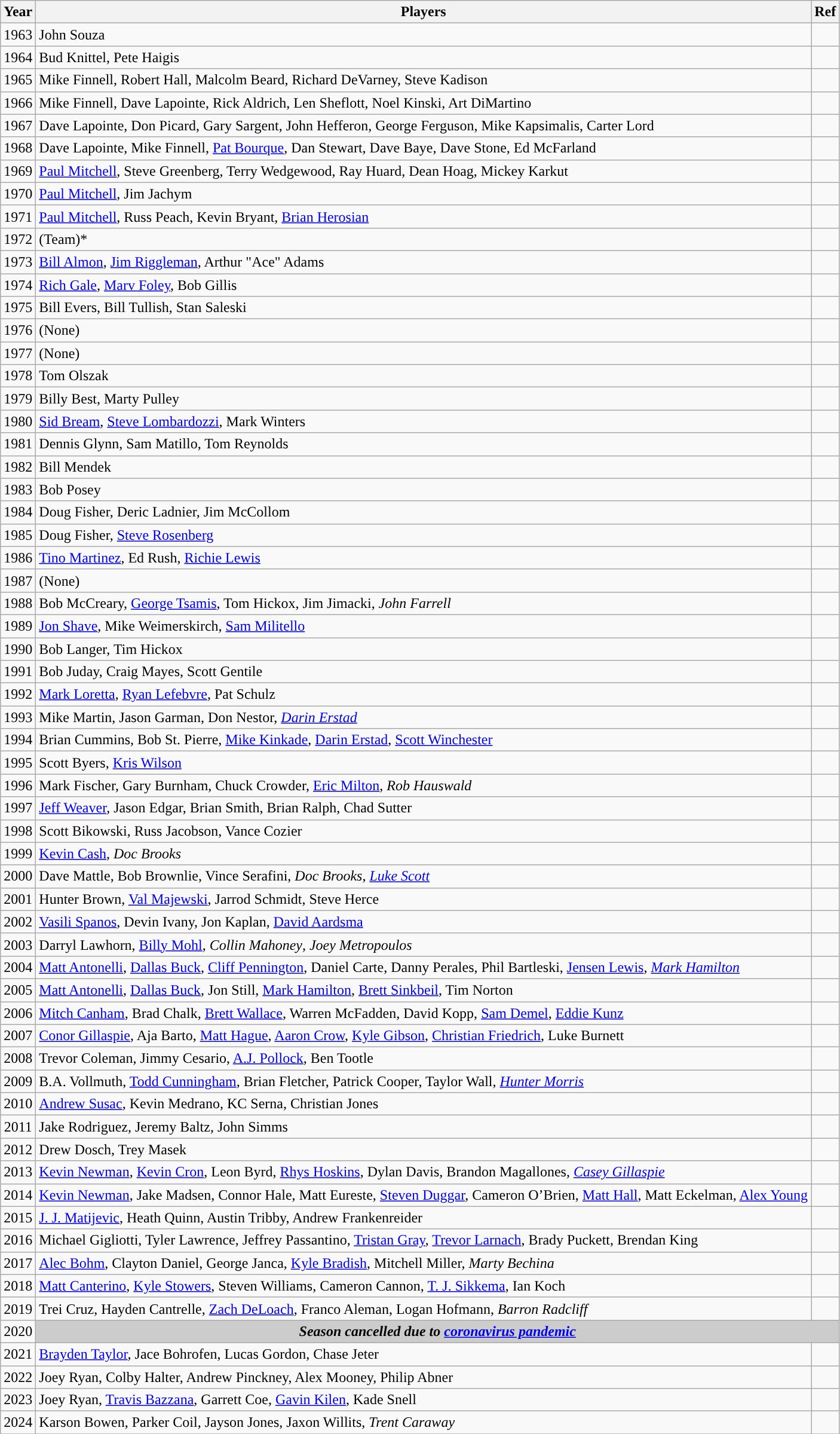<table class="wikitable" style="text-align:center">
<tr>
<th scope="col">Year</th>
<th scope="col">Players</th>
<th scope="col">Ref</th>
</tr>
<tr>
<td>1963</td>
<td style="text-align:left">John Souza</td>
<td></td>
</tr>
<tr>
<td>1964</td>
<td style="text-align:left">Bud Knittel, Pete Haigis</td>
<td></td>
</tr>
<tr>
<td>1965</td>
<td style="text-align:left">Mike Finnell, Robert Hall, Malcolm Beard, Richard DeVarney, Steve Kadison</td>
<td></td>
</tr>
<tr>
<td>1966</td>
<td style="text-align:left">Mike Finnell, Dave Lapointe, Rick Aldrich, Len Sheflott, Noel Kinski, Art DiMartino</td>
<td></td>
</tr>
<tr>
<td>1967</td>
<td style="text-align:left">Dave Lapointe, Don Picard, Gary Sargent, John Hefferon, George Ferguson, Mike Kapsimalis, Carter Lord</td>
<td></td>
</tr>
<tr>
<td>1968</td>
<td style="text-align:left">Dave Lapointe, Mike Finnell, <a href='#'>Pat Bourque</a>, Dan Stewart, Dave Baye, Dave Stone, Ed McFarland</td>
<td></td>
</tr>
<tr>
<td>1969</td>
<td style="text-align:left"><a href='#'>Paul Mitchell</a>, Steve Greenberg, Terry Wedgewood, Ray Huard, Dean Hoag, Mickey Karkut</td>
<td></td>
</tr>
<tr>
<td>1970</td>
<td style="text-align:left"><a href='#'>Paul Mitchell</a>, Jim Jachym</td>
<td></td>
</tr>
<tr>
<td>1971</td>
<td style="text-align:left"><a href='#'>Paul Mitchell</a>, Russ Peach, Kevin Bryant, <a href='#'>Brian Herosian</a></td>
<td></td>
</tr>
<tr>
<td>1972</td>
<td style="text-align:left">(Team)*</td>
<td></td>
</tr>
<tr>
<td>1973</td>
<td style="text-align:left"><a href='#'>Bill Almon</a>, <a href='#'>Jim Riggleman</a>, Arthur "Ace" Adams</td>
<td></td>
</tr>
<tr>
<td>1974</td>
<td style="text-align:left"><a href='#'>Rich Gale</a>, <a href='#'>Marv Foley</a>, Bob Gillis</td>
<td></td>
</tr>
<tr>
<td>1975</td>
<td style="text-align:left">Bill Evers, Bill Tullish, Stan Saleski</td>
<td></td>
</tr>
<tr>
<td>1976</td>
<td style="text-align:left">(None)</td>
<td></td>
</tr>
<tr>
<td>1977</td>
<td style="text-align:left">(None)</td>
<td></td>
</tr>
<tr>
<td>1978</td>
<td style="text-align:left">Tom Olszak</td>
<td></td>
</tr>
<tr>
<td>1979</td>
<td style="text-align:left">Billy Best, Marty Pulley</td>
<td></td>
</tr>
<tr>
<td>1980</td>
<td style="text-align:left"><a href='#'>Sid Bream</a>, <a href='#'>Steve Lombardozzi</a>, Mark Winters</td>
<td></td>
</tr>
<tr>
<td>1981</td>
<td style="text-align:left">Dennis Glynn, Sam Matillo, Tom Reynolds</td>
<td></td>
</tr>
<tr>
<td>1982</td>
<td style="text-align:left">Bill Mendek</td>
<td></td>
</tr>
<tr>
<td>1983</td>
<td style="text-align:left">Bob Posey</td>
<td></td>
</tr>
<tr>
<td>1984</td>
<td style="text-align:left">Doug Fisher, Deric Ladnier, Jim McCollom</td>
<td></td>
</tr>
<tr>
<td>1985</td>
<td style="text-align:left">Doug Fisher, <a href='#'>Steve Rosenberg</a></td>
<td></td>
</tr>
<tr>
<td>1986</td>
<td style="text-align:left"><a href='#'>Tino Martinez</a>, Ed Rush, <a href='#'>Richie Lewis</a></td>
<td></td>
</tr>
<tr>
<td>1987</td>
<td style="text-align:left">(None)</td>
<td></td>
</tr>
<tr>
<td>1988</td>
<td style="text-align:left">Bob McCreary, <a href='#'>George Tsamis</a>, Tom Hickox, Jim Jimacki, <em>John Farrell</em></td>
<td></td>
</tr>
<tr>
<td>1989</td>
<td style="text-align:left"><a href='#'>Jon Shave</a>, Mike Weimerskirch, <a href='#'>Sam Militello</a></td>
<td></td>
</tr>
<tr>
<td>1990</td>
<td style="text-align:left">Bob Langer, Tim Hickox</td>
<td></td>
</tr>
<tr>
<td>1991</td>
<td style="text-align:left">Bob Juday, Craig Mayes, Scott Gentile</td>
<td></td>
</tr>
<tr>
<td>1992</td>
<td style="text-align:left"><a href='#'>Mark Loretta</a>, <a href='#'>Ryan Lefebvre</a>, Pat Schulz</td>
<td></td>
</tr>
<tr>
<td>1993</td>
<td style="text-align:left">Mike Martin, Jason Garman, Don Nestor, <em><a href='#'>Darin Erstad</a></em></td>
<td></td>
</tr>
<tr>
<td>1994</td>
<td style="text-align:left">Brian Cummins, Bob St. Pierre, <a href='#'>Mike Kinkade</a>, <a href='#'>Darin Erstad</a>, <a href='#'>Scott Winchester</a></td>
<td></td>
</tr>
<tr>
<td>1995</td>
<td style="text-align:left">Scott Byers, <a href='#'>Kris Wilson</a></td>
<td></td>
</tr>
<tr>
<td>1996</td>
<td style="text-align:left">Mark Fischer, Gary Burnham, Chuck Crowder, <a href='#'>Eric Milton</a>, <em>Rob Hauswald</em></td>
<td></td>
</tr>
<tr>
<td>1997</td>
<td style="text-align:left"><a href='#'>Jeff Weaver</a>, Jason Edgar, Brian Smith, Brian Ralph, Chad Sutter</td>
<td></td>
</tr>
<tr>
<td>1998</td>
<td style="text-align:left">Scott Bikowski, Russ Jacobson, Vance Cozier</td>
<td></td>
</tr>
<tr>
<td>1999</td>
<td style="text-align:left"><a href='#'>Kevin Cash</a>, <em>Doc Brooks</em></td>
<td></td>
</tr>
<tr>
<td>2000</td>
<td style="text-align:left">Dave Mattle, Bob Brownlie, Vince Serafini, <em>Doc Brooks</em>, <em><a href='#'>Luke Scott</a></em></td>
<td></td>
</tr>
<tr>
<td>2001</td>
<td style="text-align:left">Hunter Brown, <a href='#'>Val Majewski</a>, Jarrod Schmidt, Steve Herce</td>
<td></td>
</tr>
<tr>
<td>2002</td>
<td style="text-align:left"><a href='#'>Vasili Spanos</a>, Devin Ivany, Jon Kaplan, <a href='#'>David Aardsma</a></td>
<td></td>
</tr>
<tr>
<td>2003</td>
<td style="text-align:left">Darryl Lawhorn, <a href='#'>Billy Mohl</a>, <em>Collin Mahoney</em>, <em>Joey Metropoulos</em></td>
<td></td>
</tr>
<tr>
<td>2004</td>
<td style="text-align:left"><a href='#'>Matt Antonelli</a>, <a href='#'>Dallas Buck</a>, <a href='#'>Cliff Pennington</a>, Daniel Carte, Danny Perales, Phil Bartleski, <a href='#'>Jensen Lewis</a>, <em><a href='#'>Mark Hamilton</a></em></td>
<td></td>
</tr>
<tr>
<td>2005</td>
<td style="text-align:left"><a href='#'>Matt Antonelli</a>, <a href='#'>Dallas Buck</a>, Jon Still, <a href='#'>Mark Hamilton</a>, <a href='#'>Brett Sinkbeil</a>, Tim Norton</td>
<td></td>
</tr>
<tr>
<td>2006</td>
<td style="text-align:left"><a href='#'>Mitch Canham</a>, Brad Chalk, <a href='#'>Brett Wallace</a>, Warren McFadden, David Kopp, <a href='#'>Sam Demel</a>, <a href='#'>Eddie Kunz</a></td>
<td></td>
</tr>
<tr>
<td>2007</td>
<td style="text-align:left"><a href='#'>Conor Gillaspie</a>, Aja Barto, <a href='#'>Matt Hague</a>, <a href='#'>Aaron Crow</a>, <a href='#'>Kyle Gibson</a>, <a href='#'>Christian Friedrich</a>, Luke Burnett</td>
<td></td>
</tr>
<tr>
<td>2008</td>
<td style="text-align:left">Trevor Coleman, Jimmy Cesario, <a href='#'>A.J. Pollock</a>, Ben Tootle</td>
<td></td>
</tr>
<tr>
<td>2009</td>
<td style="text-align:left">B.A. Vollmuth, <a href='#'>Todd Cunningham</a>, Brian Fletcher, Patrick Cooper, Taylor Wall, <em><a href='#'>Hunter Morris</a></em></td>
<td></td>
</tr>
<tr>
<td>2010</td>
<td style="text-align:left"><a href='#'>Andrew Susac</a>, Kevin Medrano, KC Serna, Christian Jones</td>
<td></td>
</tr>
<tr>
<td>2011</td>
<td style="text-align:left">Jake Rodriguez, Jeremy Baltz, John Simms</td>
<td></td>
</tr>
<tr>
<td>2012</td>
<td style="text-align:left">Drew Dosch, Trey Masek</td>
<td></td>
</tr>
<tr>
<td>2013</td>
<td style="text-align:left"><a href='#'>Kevin Newman</a>, <a href='#'>Kevin Cron</a>, Leon Byrd, <a href='#'>Rhys Hoskins</a>, Dylan Davis, Brandon Magallones, <em><a href='#'>Casey Gillaspie</a></em></td>
<td></td>
</tr>
<tr>
<td>2014</td>
<td style="text-align:left"><a href='#'>Kevin Newman</a>, Jake Madsen, Connor Hale, Matt Eureste, <a href='#'>Steven Duggar</a>, Cameron O’Brien, <a href='#'>Matt Hall</a>, Matt Eckelman, <a href='#'>Alex Young</a></td>
<td></td>
</tr>
<tr>
<td>2015</td>
<td style="text-align:left"><a href='#'>J. J. Matijevic</a>, Heath Quinn, Austin Tribby, Andrew Frankenreider</td>
<td></td>
</tr>
<tr>
<td>2016</td>
<td style="text-align:left">Michael Gigliotti, Tyler Lawrence, Jeffrey Passantino, <a href='#'>Tristan Gray</a>, <a href='#'>Trevor Larnach</a>, Brady Puckett, Brendan King</td>
<td></td>
</tr>
<tr>
<td>2017</td>
<td style="text-align:left"><a href='#'>Alec Bohm</a>, Clayton Daniel, George Janca, <a href='#'>Kyle Bradish</a>, Mitchell Miller, <em>Marty Bechina</em></td>
<td></td>
</tr>
<tr>
<td>2018</td>
<td style="text-align:left"><a href='#'>Matt Canterino</a>, <a href='#'>Kyle Stowers</a>, Steven Williams, Cameron Cannon, <a href='#'>T. J. Sikkema</a>, Ian Koch</td>
<td></td>
</tr>
<tr>
<td>2019</td>
<td style="text-align:left">Trei Cruz, Hayden Cantrelle, <a href='#'>Zach DeLoach</a>, Franco Aleman, Logan Hofmann, <em>Barron Radcliff</em></td>
<td></td>
</tr>
<tr>
<td>2020</td>
<td colspan="2" align="center" bgcolor=#cccccc><strong><em>Season cancelled due to <a href='#'>coronavirus pandemic</a></em></strong></td>
</tr>
<tr>
<td>2021</td>
<td style="text-align:left"><a href='#'>Brayden Taylor</a>, Jace Bohrofen, Lucas Gordon, Chase Jeter</td>
<td></td>
</tr>
<tr>
<td>2022</td>
<td style="text-align:left">Joey Ryan, Colby Halter, Andrew Pinckney, Alex Mooney, Philip Abner</td>
<td></td>
</tr>
<tr>
<td>2023</td>
<td style="text-align:left">Joey Ryan, <a href='#'>Travis Bazzana</a>, Garrett Coe, <a href='#'>Gavin Kilen</a>, Kade Snell</td>
<td></td>
</tr>
<tr>
<td>2024</td>
<td style="text-align:left">Karson Bowen, Parker Coil, Jayson Jones, Jaxon Willits, <em>Trent Caraway</em></td>
<td></td>
</tr>
<tr>
</tr>
</table>
